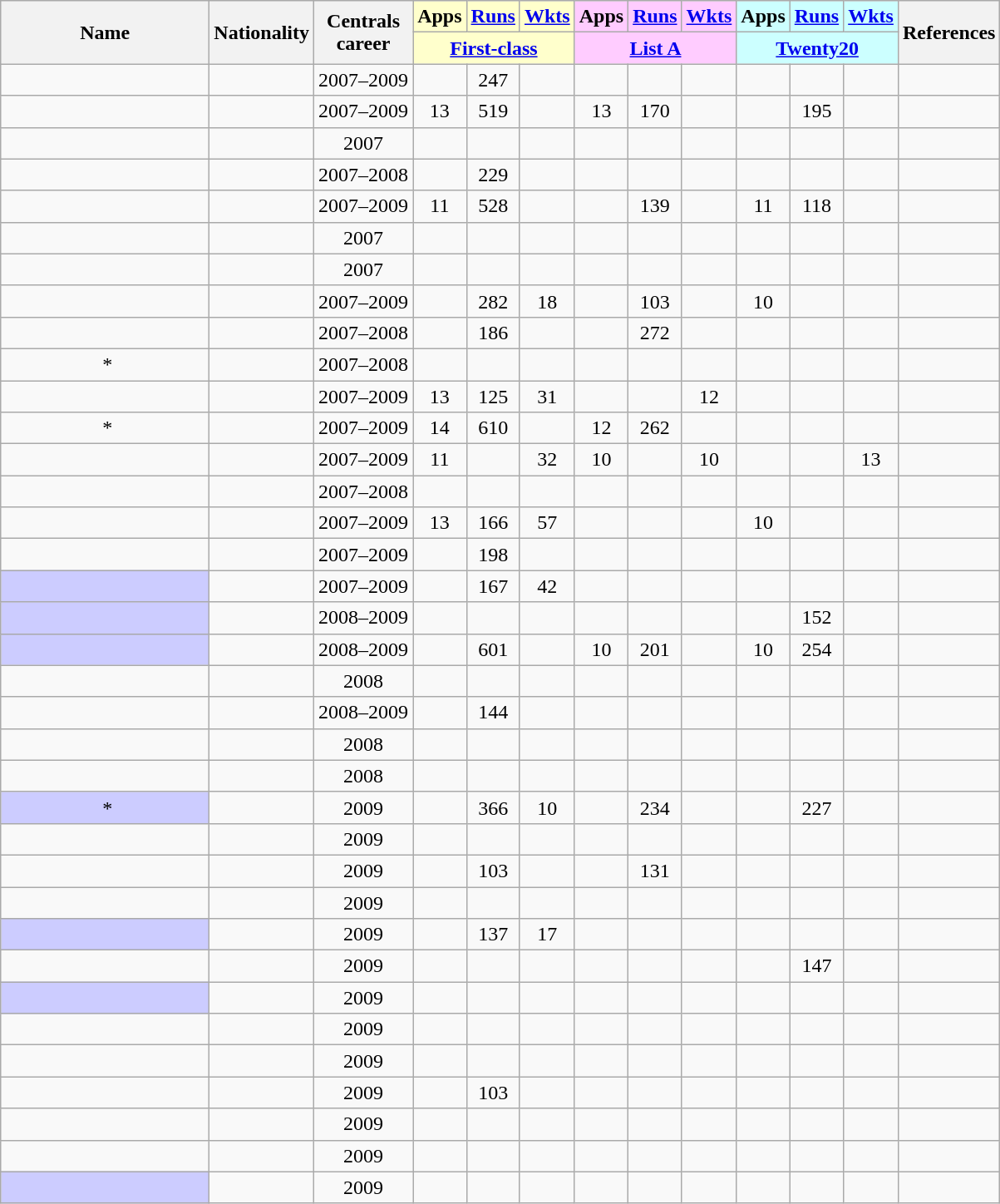<table class="wikitable sortable" style="text-align: center;">
<tr>
<th style="width:160px" rowspan="2">Name</th>
<th rowspan="2">Nationality</th>
<th rowspan="2">Centrals<br>career</th>
<th style="background:#ffc;">Apps</th>
<th style="background:#ffc;"><a href='#'>Runs</a></th>
<th style="background:#ffc;"><a href='#'>Wkts</a></th>
<th style="background:#fcf;">Apps</th>
<th style="background:#fcf;"><a href='#'>Runs</a></th>
<th style="background:#fcf;"><a href='#'>Wkts</a></th>
<th style="background:#cff;">Apps</th>
<th style="background:#cff;"><a href='#'>Runs</a></th>
<th style="background:#cff;"><a href='#'>Wkts</a></th>
<th class="unsortable" rowspan="2">References</th>
</tr>
<tr class="unsortable">
<th colspan="3" style="background:#ffc;"><a href='#'>First-class</a></th>
<th colspan="3" style="background:#fcf;"><a href='#'>List A</a></th>
<th colspan="3" style="background:#cff;"><a href='#'>Twenty20</a></th>
</tr>
<tr>
<td></td>
<td></td>
<td>2007–2009</td>
<td></td>
<td>247</td>
<td></td>
<td></td>
<td></td>
<td></td>
<td></td>
<td></td>
<td></td>
<td></td>
</tr>
<tr>
<td></td>
<td></td>
<td>2007–2009</td>
<td>13</td>
<td>519</td>
<td></td>
<td>13</td>
<td>170</td>
<td></td>
<td></td>
<td>195</td>
<td></td>
<td></td>
</tr>
<tr>
<td></td>
<td></td>
<td>2007</td>
<td></td>
<td></td>
<td></td>
<td></td>
<td></td>
<td></td>
<td></td>
<td></td>
<td></td>
<td></td>
</tr>
<tr>
<td></td>
<td></td>
<td>2007–2008</td>
<td></td>
<td>229</td>
<td></td>
<td></td>
<td></td>
<td></td>
<td></td>
<td></td>
<td></td>
<td></td>
</tr>
<tr>
<td> </td>
<td></td>
<td>2007–2009</td>
<td>11</td>
<td>528</td>
<td></td>
<td></td>
<td>139</td>
<td></td>
<td>11</td>
<td>118</td>
<td></td>
<td></td>
</tr>
<tr>
<td></td>
<td></td>
<td>2007</td>
<td></td>
<td></td>
<td></td>
<td></td>
<td></td>
<td></td>
<td></td>
<td></td>
<td></td>
<td></td>
</tr>
<tr>
<td></td>
<td></td>
<td>2007</td>
<td></td>
<td></td>
<td></td>
<td></td>
<td></td>
<td></td>
<td></td>
<td></td>
<td></td>
<td></td>
</tr>
<tr>
<td></td>
<td></td>
<td>2007–2009</td>
<td></td>
<td>282</td>
<td>18</td>
<td></td>
<td>103</td>
<td></td>
<td>10</td>
<td></td>
<td></td>
<td></td>
</tr>
<tr>
<td></td>
<td></td>
<td>2007–2008</td>
<td></td>
<td>186</td>
<td></td>
<td></td>
<td>272</td>
<td></td>
<td></td>
<td></td>
<td></td>
<td></td>
</tr>
<tr>
<td> *</td>
<td></td>
<td>2007–2008</td>
<td></td>
<td></td>
<td></td>
<td></td>
<td></td>
<td></td>
<td></td>
<td></td>
<td></td>
<td></td>
</tr>
<tr>
<td></td>
<td></td>
<td>2007–2009</td>
<td>13</td>
<td>125</td>
<td>31</td>
<td></td>
<td></td>
<td>12</td>
<td></td>
<td></td>
<td></td>
<td></td>
</tr>
<tr>
<td> *</td>
<td></td>
<td>2007–2009</td>
<td>14</td>
<td>610</td>
<td></td>
<td>12</td>
<td>262</td>
<td></td>
<td></td>
<td></td>
<td></td>
<td></td>
</tr>
<tr>
<td></td>
<td></td>
<td>2007–2009</td>
<td>11</td>
<td></td>
<td>32</td>
<td>10</td>
<td></td>
<td>10</td>
<td></td>
<td></td>
<td>13</td>
<td></td>
</tr>
<tr>
<td></td>
<td></td>
<td>2007–2008</td>
<td></td>
<td></td>
<td></td>
<td></td>
<td></td>
<td></td>
<td></td>
<td></td>
<td></td>
<td></td>
</tr>
<tr>
<td></td>
<td></td>
<td>2007–2009</td>
<td>13</td>
<td>166</td>
<td>57</td>
<td></td>
<td></td>
<td></td>
<td>10</td>
<td></td>
<td></td>
<td></td>
</tr>
<tr>
<td></td>
<td></td>
<td>2007–2009</td>
<td></td>
<td>198</td>
<td></td>
<td></td>
<td></td>
<td></td>
<td></td>
<td></td>
<td></td>
<td></td>
</tr>
<tr>
<td style="background:#ccf;"> </td>
<td></td>
<td>2007–2009</td>
<td></td>
<td>167</td>
<td>42</td>
<td></td>
<td></td>
<td></td>
<td></td>
<td></td>
<td></td>
<td></td>
</tr>
<tr>
<td style="background:#ccf;"> </td>
<td></td>
<td>2008–2009</td>
<td></td>
<td></td>
<td></td>
<td></td>
<td></td>
<td></td>
<td></td>
<td>152</td>
<td></td>
<td></td>
</tr>
<tr>
<td style="background:#ccf;"> </td>
<td></td>
<td>2008–2009</td>
<td></td>
<td>601</td>
<td></td>
<td>10</td>
<td>201</td>
<td></td>
<td>10</td>
<td>254</td>
<td></td>
<td></td>
</tr>
<tr>
<td></td>
<td></td>
<td>2008</td>
<td></td>
<td></td>
<td></td>
<td></td>
<td></td>
<td></td>
<td></td>
<td></td>
<td></td>
<td></td>
</tr>
<tr>
<td></td>
<td></td>
<td>2008–2009</td>
<td></td>
<td>144</td>
<td></td>
<td></td>
<td></td>
<td></td>
<td></td>
<td></td>
<td></td>
<td></td>
</tr>
<tr>
<td></td>
<td></td>
<td>2008</td>
<td></td>
<td></td>
<td></td>
<td></td>
<td></td>
<td></td>
<td></td>
<td></td>
<td></td>
<td></td>
</tr>
<tr>
<td></td>
<td></td>
<td>2008</td>
<td></td>
<td></td>
<td></td>
<td></td>
<td></td>
<td></td>
<td></td>
<td></td>
<td></td>
<td></td>
</tr>
<tr>
<td style="background:#ccf;"> *</td>
<td></td>
<td>2009</td>
<td></td>
<td>366</td>
<td>10</td>
<td></td>
<td>234</td>
<td></td>
<td></td>
<td>227</td>
<td></td>
<td></td>
</tr>
<tr>
<td></td>
<td></td>
<td>2009</td>
<td></td>
<td></td>
<td></td>
<td></td>
<td></td>
<td></td>
<td></td>
<td></td>
<td></td>
<td></td>
</tr>
<tr>
<td> </td>
<td></td>
<td>2009</td>
<td></td>
<td>103</td>
<td></td>
<td></td>
<td>131</td>
<td></td>
<td></td>
<td></td>
<td></td>
<td></td>
</tr>
<tr>
<td></td>
<td></td>
<td>2009</td>
<td></td>
<td></td>
<td></td>
<td></td>
<td></td>
<td></td>
<td></td>
<td></td>
<td></td>
<td></td>
</tr>
<tr>
<td style="background:#ccf;"> </td>
<td></td>
<td>2009</td>
<td></td>
<td>137</td>
<td>17</td>
<td></td>
<td></td>
<td></td>
<td></td>
<td></td>
<td></td>
<td></td>
</tr>
<tr>
<td></td>
<td></td>
<td>2009</td>
<td></td>
<td></td>
<td></td>
<td></td>
<td></td>
<td></td>
<td></td>
<td>147</td>
<td></td>
<td></td>
</tr>
<tr>
<td style="background:#ccf;"> </td>
<td></td>
<td>2009</td>
<td></td>
<td></td>
<td></td>
<td></td>
<td></td>
<td></td>
<td></td>
<td></td>
<td></td>
<td></td>
</tr>
<tr>
<td></td>
<td></td>
<td>2009</td>
<td></td>
<td></td>
<td></td>
<td></td>
<td></td>
<td></td>
<td></td>
<td></td>
<td></td>
<td></td>
</tr>
<tr>
<td></td>
<td></td>
<td>2009</td>
<td></td>
<td></td>
<td></td>
<td></td>
<td></td>
<td></td>
<td></td>
<td></td>
<td></td>
<td></td>
</tr>
<tr>
<td></td>
<td></td>
<td>2009</td>
<td></td>
<td>103</td>
<td></td>
<td></td>
<td></td>
<td></td>
<td></td>
<td></td>
<td></td>
<td></td>
</tr>
<tr>
<td> </td>
<td></td>
<td>2009</td>
<td></td>
<td></td>
<td></td>
<td></td>
<td></td>
<td></td>
<td></td>
<td></td>
<td></td>
<td></td>
</tr>
<tr>
<td></td>
<td></td>
<td>2009</td>
<td></td>
<td></td>
<td></td>
<td></td>
<td></td>
<td></td>
<td></td>
<td></td>
<td></td>
<td></td>
</tr>
<tr>
<td style="background:#ccf;"></td>
<td></td>
<td>2009</td>
<td></td>
<td></td>
<td></td>
<td></td>
<td></td>
<td></td>
<td></td>
<td></td>
<td></td>
<td></td>
</tr>
</table>
